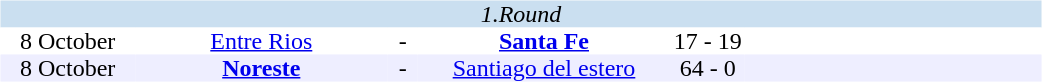<table width=700>
<tr>
<td width=700 valign="top"><br><table border=0 cellspacing=0 cellpadding=0 style="font-size: 100%; border-collapse: collapse;" width=100%>
<tr bgcolor="#CADFF0">
<td style="font-size:100%"; align="center" colspan="6"><em>1.Round</em></td>
</tr>
<tr align=center bgcolor=#FFFFFF>
<td width=90>8 October</td>
<td width=170><a href='#'>Entre Rios</a></td>
<td width=20>-</td>
<td width=170><strong><a href='#'>Santa Fe</a></strong></td>
<td width=50>17 - 19</td>
<td width=200></td>
</tr>
<tr align=center bgcolor=#EEEEFF>
<td width=90>8 October</td>
<td width=170><strong><a href='#'>Noreste</a></strong></td>
<td width=20>-</td>
<td width=170><a href='#'>Santiago del estero</a></td>
<td width=50>64 - 0</td>
<td width=200></td>
</tr>
</table>
</td>
</tr>
</table>
